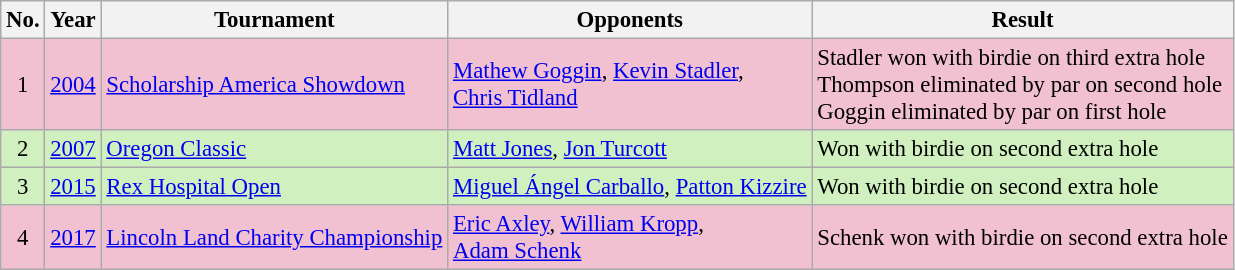<table class="wikitable" style="font-size:95%;">
<tr>
<th>No.</th>
<th>Year</th>
<th>Tournament</th>
<th>Opponents</th>
<th>Result</th>
</tr>
<tr style="background:#F2C1D1;">
<td align=center>1</td>
<td><a href='#'>2004</a></td>
<td><a href='#'>Scholarship America Showdown</a></td>
<td> <a href='#'>Mathew Goggin</a>,  <a href='#'>Kevin Stadler</a>,<br> <a href='#'>Chris Tidland</a></td>
<td>Stadler won with birdie on third extra hole<br>Thompson eliminated by par on second hole<br>Goggin eliminated by par on first hole</td>
</tr>
<tr style="background:#D0F0C0;">
<td align=center>2</td>
<td><a href='#'>2007</a></td>
<td><a href='#'>Oregon Classic</a></td>
<td> <a href='#'>Matt Jones</a>,  <a href='#'>Jon Turcott</a></td>
<td>Won with birdie on second extra hole</td>
</tr>
<tr style="background:#D0F0C0;">
<td align=center>3</td>
<td><a href='#'>2015</a></td>
<td><a href='#'>Rex Hospital Open</a></td>
<td> <a href='#'>Miguel Ángel Carballo</a>,  <a href='#'>Patton Kizzire</a></td>
<td>Won with birdie on second extra hole</td>
</tr>
<tr style="background:#F2C1D1;">
<td align=center>4</td>
<td><a href='#'>2017</a></td>
<td><a href='#'>Lincoln Land Charity Championship</a></td>
<td> <a href='#'>Eric Axley</a>,  <a href='#'>William Kropp</a>,<br> <a href='#'>Adam Schenk</a></td>
<td>Schenk won with birdie on second extra hole</td>
</tr>
</table>
